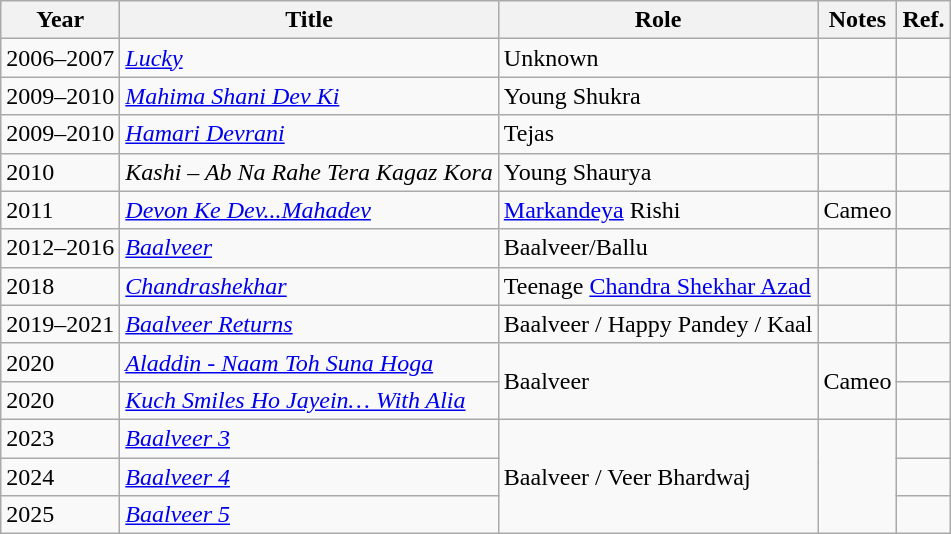<table class="wikitable sortable">
<tr style="text-align:center;">
<th>Year</th>
<th>Title</th>
<th>Role</th>
<th>Notes</th>
<th class="unsortable">Ref.</th>
</tr>
<tr>
<td>2006–2007</td>
<td><a href='#'><em>Lucky</em></a></td>
<td>Unknown</td>
<td></td>
<td></td>
</tr>
<tr>
<td>2009–2010</td>
<td><em><a href='#'>Mahima Shani Dev Ki</a></em></td>
<td>Young Shukra</td>
<td></td>
<td></td>
</tr>
<tr>
<td>2009–2010</td>
<td><em><a href='#'>Hamari Devrani</a></em></td>
<td>Tejas</td>
<td></td>
<td></td>
</tr>
<tr>
<td>2010</td>
<td><em>Kashi – Ab Na Rahe Tera Kagaz Kora</em></td>
<td>Young Shaurya</td>
<td></td>
<td></td>
</tr>
<tr>
<td>2011</td>
<td><em><a href='#'>Devon Ke Dev...Mahadev</a></em></td>
<td><a href='#'>Markandeya</a> Rishi</td>
<td>Cameo</td>
<td></td>
</tr>
<tr>
<td>2012–2016</td>
<td><em><a href='#'>Baalveer</a></em></td>
<td>Baalveer/Ballu</td>
<td></td>
<td></td>
</tr>
<tr>
<td>2018</td>
<td><em><a href='#'>Chandrashekhar</a></em></td>
<td>Teenage <a href='#'>Chandra Shekhar Azad</a></td>
<td></td>
<td></td>
</tr>
<tr>
<td>2019–2021</td>
<td><em><a href='#'>Baalveer Returns</a></em></td>
<td>Baalveer / Happy Pandey / Kaal</td>
<td></td>
<td></td>
</tr>
<tr>
<td>2020</td>
<td><em><a href='#'>Aladdin - Naam Toh Suna Hoga</a></em></td>
<td rowspan="2">Baalveer</td>
<td rowspan="2">Cameo</td>
<td></td>
</tr>
<tr>
<td>2020</td>
<td><em><a href='#'>Kuch Smiles Ho Jayein… With Alia</a></em></td>
<td></td>
</tr>
<tr>
<td>2023</td>
<td><em><a href='#'>Baalveer 3</a></em></td>
<td rowspan="3">Baalveer / Veer Bhardwaj</td>
<td rowspan="3"></td>
<td></td>
</tr>
<tr>
<td>2024</td>
<td><em><a href='#'>Baalveer 4</a></em></td>
<td></td>
</tr>
<tr>
<td>2025</td>
<td><em><a href='#'>Baalveer 5</a></em></td>
<td></td>
</tr>
</table>
